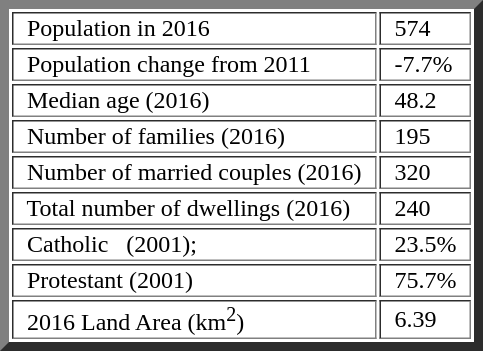<table border="6">
<tr>
<td>  Population in 2016  </td>
<td>  574  </td>
</tr>
<tr>
<td>  Population change from 2011  </td>
<td>  -7.7%  </td>
</tr>
<tr>
<td>  Median age (2016)  </td>
<td>  48.2  </td>
</tr>
<tr>
<td>  Number of families (2016)  </td>
<td>  195  </td>
</tr>
<tr>
<td>  Number of married couples (2016)  </td>
<td>  320  </td>
</tr>
<tr>
<td>  Total number of dwellings (2016)  </td>
<td>  240  </td>
</tr>
<tr>
<td>  Catholic   (2001);</td>
<td>  23.5%  </td>
</tr>
<tr>
<td>  Protestant (2001)  </td>
<td>  75.7%  </td>
</tr>
<tr>
<td>  2016 Land Area (km<sup>2</sup>)  </td>
<td>  6.39  </td>
</tr>
</table>
